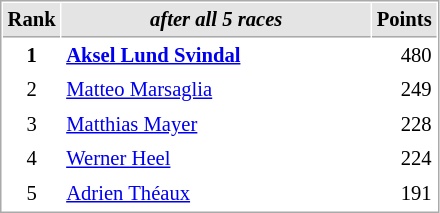<table cellspacing="1" cellpadding="3" style="border:1px solid #AAAAAA;font-size:86%">
<tr bgcolor="#E4E4E4">
<th style="border-bottom:1px solid #AAAAAA" width=10>Rank</th>
<th style="border-bottom:1px solid #AAAAAA" width=200><strong><em>after all 5 races</em></strong></th>
<th style="border-bottom:1px solid #AAAAAA" width=20>Points</th>
</tr>
<tr>
<td align="center"><strong>1</strong></td>
<td> <strong><a href='#'>Aksel Lund Svindal</a> </strong></td>
<td align="right">480</td>
</tr>
<tr>
<td align="center">2</td>
<td> <a href='#'>Matteo Marsaglia</a></td>
<td align="right">249</td>
</tr>
<tr>
<td align="center">3</td>
<td> <a href='#'>Matthias Mayer</a></td>
<td align="right">228</td>
</tr>
<tr>
<td align="center">4</td>
<td> <a href='#'>Werner Heel</a></td>
<td align="right">224</td>
</tr>
<tr>
<td align="center">5</td>
<td> <a href='#'>Adrien Théaux</a></td>
<td align="right">191</td>
</tr>
</table>
